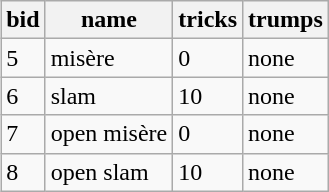<table class="wikitable" align="right">
<tr>
<th>bid</th>
<th>name</th>
<th>tricks</th>
<th>trumps</th>
</tr>
<tr>
<td>5</td>
<td>misère</td>
<td>0</td>
<td>none</td>
</tr>
<tr>
<td>6</td>
<td>slam</td>
<td>10</td>
<td>none</td>
</tr>
<tr>
<td>7</td>
<td>open misère</td>
<td>0</td>
<td>none</td>
</tr>
<tr>
<td>8</td>
<td>open slam</td>
<td>10</td>
<td>none</td>
</tr>
</table>
